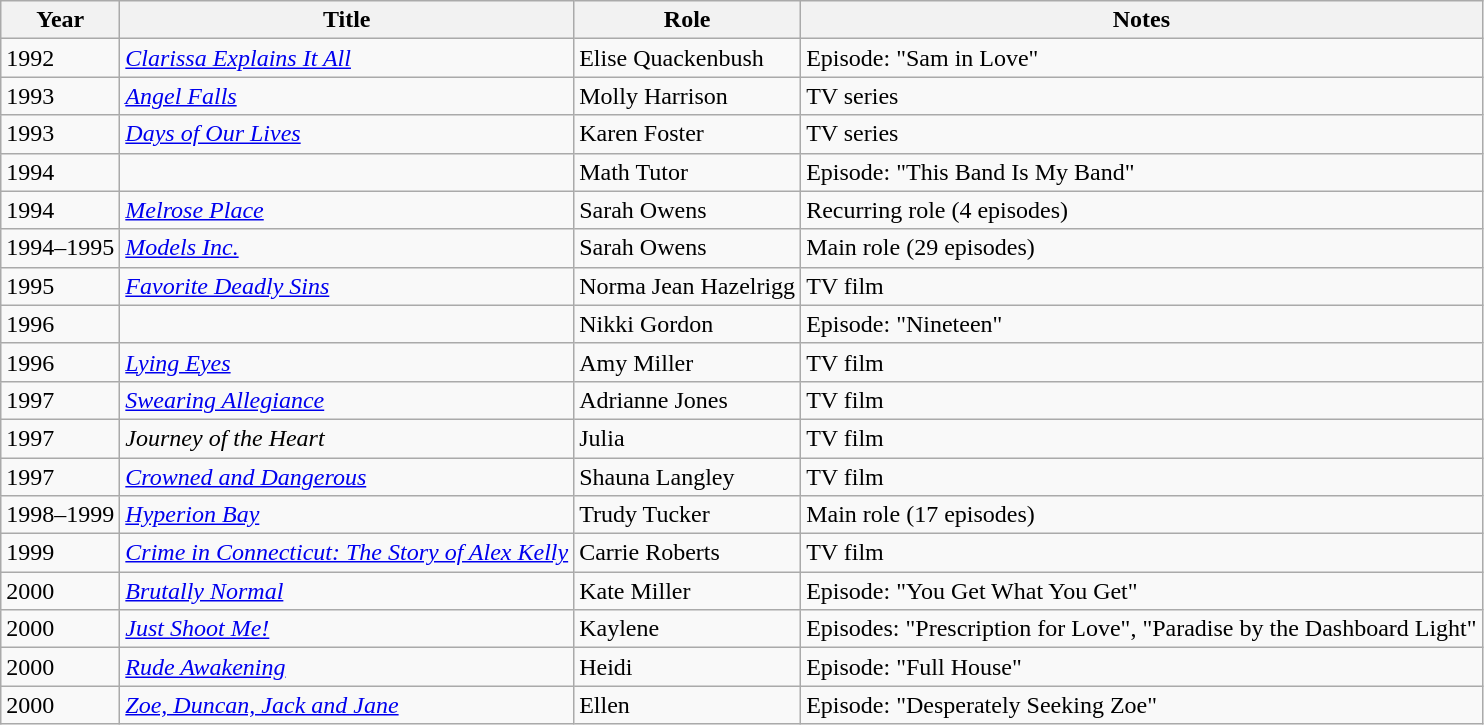<table class="wikitable sortable">
<tr>
<th>Year</th>
<th>Title</th>
<th>Role</th>
<th class="unsortable">Notes</th>
</tr>
<tr>
<td>1992</td>
<td><em><a href='#'>Clarissa Explains It All</a></em></td>
<td>Elise Quackenbush</td>
<td>Episode: "Sam in Love"</td>
</tr>
<tr>
<td>1993</td>
<td><em><a href='#'>Angel Falls</a></em></td>
<td>Molly Harrison</td>
<td>TV series</td>
</tr>
<tr>
<td>1993</td>
<td><em><a href='#'>Days of Our Lives</a></em></td>
<td>Karen Foster</td>
<td>TV series</td>
</tr>
<tr>
<td>1994</td>
<td><em></em></td>
<td>Math Tutor</td>
<td>Episode: "This Band Is My Band"</td>
</tr>
<tr>
<td>1994</td>
<td><em><a href='#'>Melrose Place</a></em></td>
<td>Sarah Owens</td>
<td>Recurring role (4 episodes)</td>
</tr>
<tr>
<td>1994–1995</td>
<td><em><a href='#'>Models Inc.</a></em></td>
<td>Sarah Owens</td>
<td>Main role (29 episodes)</td>
</tr>
<tr>
<td>1995</td>
<td><em><a href='#'>Favorite Deadly Sins</a></em></td>
<td>Norma Jean Hazelrigg</td>
<td>TV film</td>
</tr>
<tr>
<td>1996</td>
<td><em></em></td>
<td>Nikki Gordon</td>
<td>Episode: "Nineteen"</td>
</tr>
<tr>
<td>1996</td>
<td><em><a href='#'>Lying Eyes</a></em></td>
<td>Amy Miller</td>
<td>TV film</td>
</tr>
<tr>
<td>1997</td>
<td><em><a href='#'>Swearing Allegiance</a></em></td>
<td>Adrianne Jones</td>
<td>TV film</td>
</tr>
<tr>
<td>1997</td>
<td><em>Journey of the Heart</em></td>
<td>Julia</td>
<td>TV film</td>
</tr>
<tr>
<td>1997</td>
<td><em><a href='#'>Crowned and Dangerous</a></em></td>
<td>Shauna Langley</td>
<td>TV film</td>
</tr>
<tr>
<td>1998–1999</td>
<td><em><a href='#'>Hyperion Bay</a></em></td>
<td>Trudy Tucker</td>
<td>Main role (17 episodes)</td>
</tr>
<tr>
<td>1999</td>
<td><em><a href='#'>Crime in Connecticut: The Story of Alex Kelly</a></em></td>
<td>Carrie Roberts</td>
<td>TV film</td>
</tr>
<tr>
<td>2000</td>
<td><em><a href='#'>Brutally Normal</a></em></td>
<td>Kate Miller</td>
<td>Episode: "You Get What You Get"</td>
</tr>
<tr>
<td>2000</td>
<td><em><a href='#'>Just Shoot Me!</a></em></td>
<td>Kaylene</td>
<td>Episodes: "Prescription for Love", "Paradise by the Dashboard Light"</td>
</tr>
<tr>
<td>2000</td>
<td><em><a href='#'>Rude Awakening</a></em></td>
<td>Heidi</td>
<td>Episode: "Full House"</td>
</tr>
<tr>
<td>2000</td>
<td><em><a href='#'>Zoe, Duncan, Jack and Jane</a></em></td>
<td>Ellen</td>
<td>Episode: "Desperately Seeking Zoe"</td>
</tr>
</table>
